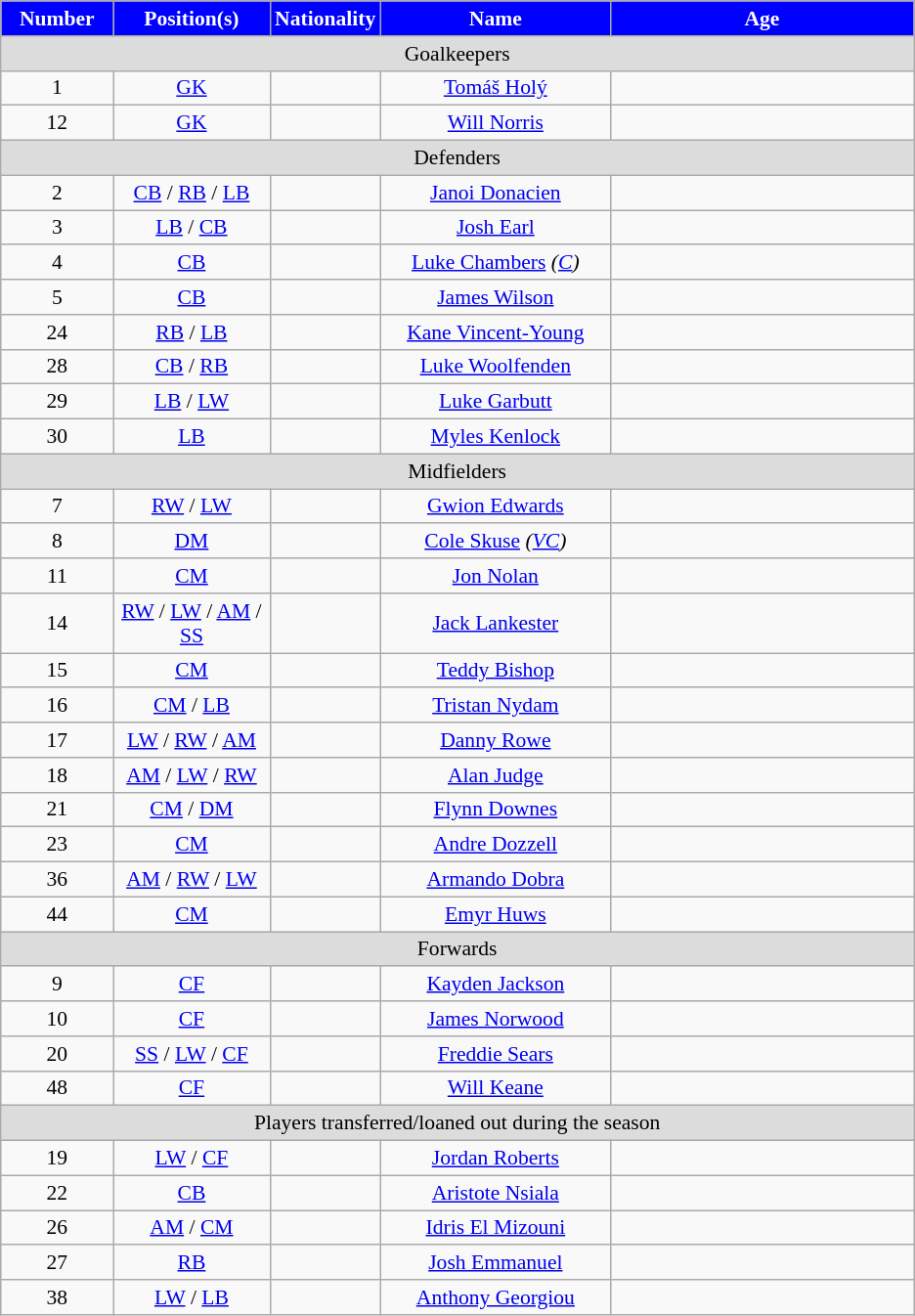<table class="wikitable"  style="text-align:center; font-size:90%; ">
<tr>
<th style="background:blue; color:white; width:70px;">Number</th>
<th style="background:blue; color:white; width:100px;">Position(s)</th>
<th style="background:blue; color:white; width:50px;">Nationality</th>
<th style="background:blue; color:white; width:150px;">Name</th>
<th style="background:blue; color:white; width:200px;">Age</th>
</tr>
<tr>
<td colspan=14 style=background:#dcdcdc; text-align:center>Goalkeepers</td>
</tr>
<tr>
<td>1</td>
<td><a href='#'>GK</a></td>
<td></td>
<td><a href='#'>Tomáš Holý</a></td>
<td></td>
</tr>
<tr>
<td>12</td>
<td><a href='#'>GK</a></td>
<td></td>
<td><a href='#'>Will Norris</a></td>
<td></td>
</tr>
<tr>
<td colspan=14 style=background:#dcdcdc; text-align:center>Defenders</td>
</tr>
<tr>
<td>2</td>
<td><a href='#'>CB</a> / <a href='#'>RB</a> / <a href='#'>LB</a></td>
<td></td>
<td><a href='#'>Janoi Donacien</a></td>
<td></td>
</tr>
<tr>
<td>3</td>
<td><a href='#'>LB</a> / <a href='#'>CB</a></td>
<td></td>
<td><a href='#'>Josh Earl</a></td>
<td></td>
</tr>
<tr>
<td>4</td>
<td><a href='#'>CB</a></td>
<td></td>
<td><a href='#'>Luke Chambers</a> <em>(<a href='#'>C</a>)</em></td>
<td></td>
</tr>
<tr>
<td>5</td>
<td><a href='#'>CB</a></td>
<td></td>
<td><a href='#'>James Wilson</a></td>
<td></td>
</tr>
<tr>
<td>24</td>
<td><a href='#'>RB</a> / <a href='#'>LB</a></td>
<td></td>
<td><a href='#'>Kane Vincent-Young</a></td>
<td></td>
</tr>
<tr>
<td>28</td>
<td><a href='#'>CB</a> / <a href='#'>RB</a></td>
<td></td>
<td><a href='#'>Luke Woolfenden</a></td>
<td></td>
</tr>
<tr>
<td>29</td>
<td><a href='#'>LB</a> / <a href='#'>LW</a></td>
<td></td>
<td><a href='#'>Luke Garbutt</a></td>
<td></td>
</tr>
<tr>
<td>30</td>
<td><a href='#'>LB</a></td>
<td></td>
<td><a href='#'>Myles Kenlock</a></td>
<td></td>
</tr>
<tr>
<td colspan=14 style=background:#dcdcdc; text-align:center>Midfielders</td>
</tr>
<tr>
<td>7</td>
<td><a href='#'>RW</a> / <a href='#'>LW</a></td>
<td></td>
<td><a href='#'>Gwion Edwards</a></td>
<td></td>
</tr>
<tr>
<td>8</td>
<td><a href='#'>DM</a></td>
<td></td>
<td><a href='#'>Cole Skuse</a> <em>(<a href='#'>VC</a>)</em></td>
<td></td>
</tr>
<tr>
<td>11</td>
<td><a href='#'>CM</a></td>
<td></td>
<td><a href='#'>Jon Nolan</a></td>
<td></td>
</tr>
<tr>
<td>14</td>
<td><a href='#'>RW</a> / <a href='#'>LW</a> / <a href='#'>AM</a> / <a href='#'>SS</a></td>
<td></td>
<td><a href='#'>Jack Lankester</a></td>
<td></td>
</tr>
<tr>
<td>15</td>
<td><a href='#'>CM</a></td>
<td></td>
<td><a href='#'>Teddy Bishop</a></td>
<td></td>
</tr>
<tr>
<td>16</td>
<td><a href='#'>CM</a> / <a href='#'>LB</a></td>
<td></td>
<td><a href='#'>Tristan Nydam</a></td>
<td></td>
</tr>
<tr>
<td>17</td>
<td><a href='#'>LW</a> / <a href='#'>RW</a> / <a href='#'>AM</a></td>
<td></td>
<td><a href='#'>Danny Rowe</a></td>
<td></td>
</tr>
<tr>
<td>18</td>
<td><a href='#'>AM</a> / <a href='#'>LW</a> / <a href='#'>RW</a></td>
<td></td>
<td><a href='#'>Alan Judge</a></td>
<td></td>
</tr>
<tr>
<td>21</td>
<td><a href='#'>CM</a> / <a href='#'>DM</a></td>
<td></td>
<td><a href='#'>Flynn Downes</a></td>
<td></td>
</tr>
<tr>
<td>23</td>
<td><a href='#'>CM</a></td>
<td></td>
<td><a href='#'>Andre Dozzell</a></td>
<td></td>
</tr>
<tr>
<td>36</td>
<td><a href='#'>AM</a> / <a href='#'>RW</a> / <a href='#'>LW</a></td>
<td></td>
<td><a href='#'>Armando Dobra</a></td>
<td></td>
</tr>
<tr>
<td>44</td>
<td><a href='#'>CM</a></td>
<td></td>
<td><a href='#'>Emyr Huws</a></td>
<td></td>
</tr>
<tr>
<td colspan=14 style=background:#dcdcdc; text-align:center>Forwards</td>
</tr>
<tr>
<td>9</td>
<td><a href='#'>CF</a></td>
<td></td>
<td><a href='#'>Kayden Jackson</a></td>
<td></td>
</tr>
<tr>
<td>10</td>
<td><a href='#'>CF</a></td>
<td></td>
<td><a href='#'>James Norwood</a></td>
<td></td>
</tr>
<tr>
<td>20</td>
<td><a href='#'>SS</a> / <a href='#'>LW</a> / <a href='#'>CF</a></td>
<td></td>
<td><a href='#'>Freddie Sears</a></td>
<td></td>
</tr>
<tr>
<td>48</td>
<td><a href='#'>CF</a></td>
<td></td>
<td><a href='#'>Will Keane</a></td>
<td></td>
</tr>
<tr>
<td colspan=14 style=background:#dcdcdc; text-align:center>Players transferred/loaned out during the season</td>
</tr>
<tr>
<td>19</td>
<td><a href='#'>LW</a> / <a href='#'>CF</a></td>
<td></td>
<td><a href='#'>Jordan Roberts</a></td>
<td></td>
</tr>
<tr>
<td>22</td>
<td><a href='#'>CB</a></td>
<td></td>
<td><a href='#'>Aristote Nsiala</a></td>
<td></td>
</tr>
<tr>
<td>26</td>
<td><a href='#'>AM</a> / <a href='#'>CM</a></td>
<td></td>
<td><a href='#'>Idris El Mizouni</a></td>
<td></td>
</tr>
<tr>
<td>27</td>
<td><a href='#'>RB</a></td>
<td></td>
<td><a href='#'>Josh Emmanuel</a></td>
<td></td>
</tr>
<tr>
<td>38</td>
<td><a href='#'>LW</a> / <a href='#'>LB</a></td>
<td></td>
<td><a href='#'>Anthony Georgiou</a></td>
<td></td>
</tr>
</table>
